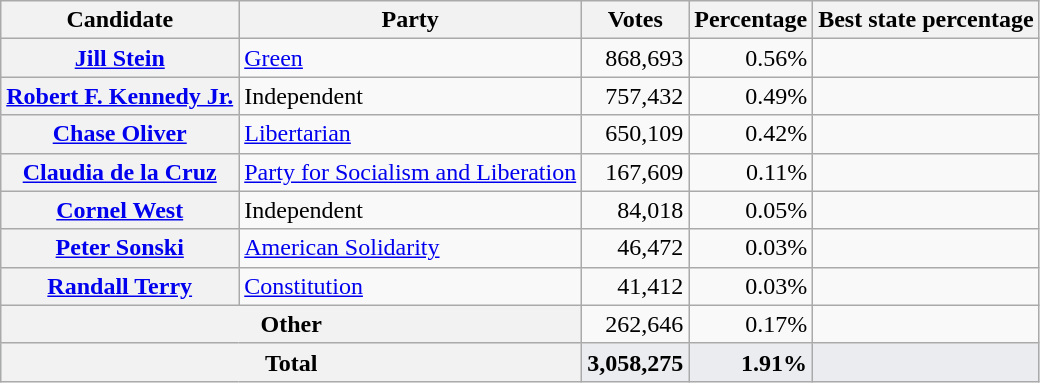<table class="wikitable sortable"  style="text-align:right;">
<tr>
<th scope="col">Candidate</th>
<th scope="col">Party</th>
<th scope="col">Votes</th>
<th scope="col">Percentage</th>
<th scope="col">Best state percentage</th>
</tr>
<tr>
<th scope="row"><a href='#'>Jill Stein</a></th>
<td style="text-align:left;"><a href='#'>Green</a></td>
<td>868,693</td>
<td>0.56%</td>
<td></td>
</tr>
<tr>
<th scope="row"><a href='#'>Robert F. Kennedy Jr.</a></th>
<td style="text-align:left;">Independent</td>
<td>757,432</td>
<td>0.49%</td>
<td></td>
</tr>
<tr>
<th scope="row"><a href='#'>Chase Oliver</a></th>
<td style="text-align:left;"><a href='#'>Libertarian</a></td>
<td>650,109</td>
<td>0.42%</td>
<td></td>
</tr>
<tr>
<th scope="row"><a href='#'>Claudia de la Cruz</a></th>
<td style="text-align:left;"><a href='#'>Party for Socialism and Liberation</a></td>
<td>167,609</td>
<td>0.11%</td>
<td></td>
</tr>
<tr>
<th scope="row"><a href='#'>Cornel West</a></th>
<td style="text-align:left;">Independent</td>
<td>84,018</td>
<td>0.05%</td>
<td></td>
</tr>
<tr>
<th scope="row"><a href='#'>Peter Sonski</a></th>
<td style="text-align:left;"><a href='#'>American Solidarity</a></td>
<td>46,472</td>
<td>0.03%</td>
<td></td>
</tr>
<tr>
<th scope="row"><a href='#'>Randall Terry</a></th>
<td style="text-align:left;"><a href='#'>Constitution</a></td>
<td>41,412</td>
<td>0.03%</td>
<td></td>
</tr>
<tr>
<th scope="row" colspan="2">Other</th>
<td>262,646</td>
<td>0.17%</td>
<td></td>
</tr>
<tr style="font-weight:bold; background-color:#eaecf0;">
<th scope="row" colspan="2">Total</th>
<td>3,058,275</td>
<td>1.91%</td>
<td></td>
</tr>
</table>
